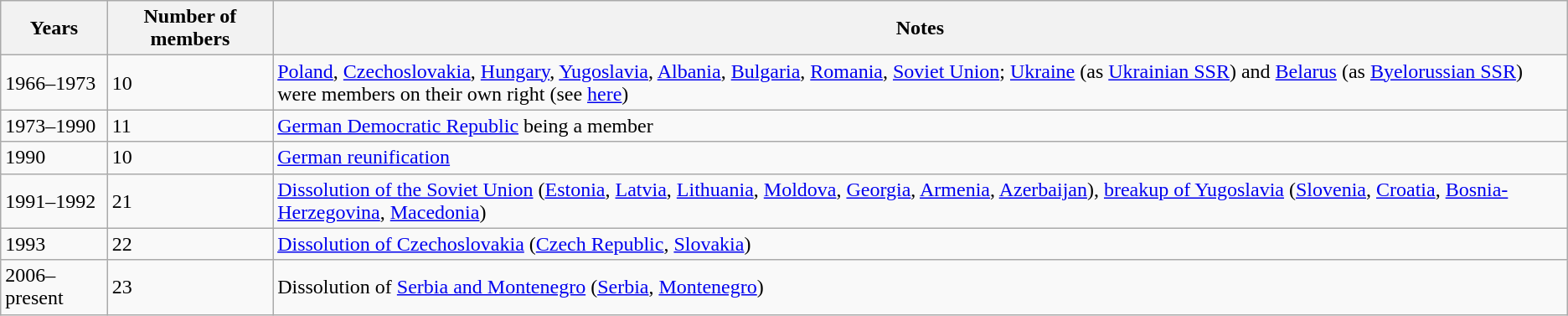<table class="wikitable">
<tr>
<th>Years</th>
<th>Number of members</th>
<th>Notes</th>
</tr>
<tr>
<td>1966–1973</td>
<td>10</td>
<td><a href='#'>Poland</a>, <a href='#'>Czechoslovakia</a>, <a href='#'>Hungary</a>, <a href='#'>Yugoslavia</a>, <a href='#'>Albania</a>, <a href='#'>Bulgaria</a>, <a href='#'>Romania</a>, <a href='#'>Soviet Union</a>; <a href='#'>Ukraine</a> (as <a href='#'>Ukrainian SSR</a>) and <a href='#'>Belarus</a> (as <a href='#'>Byelorussian SSR</a>) were members on their own right (see <a href='#'>here</a>)</td>
</tr>
<tr>
<td>1973–1990</td>
<td>11</td>
<td><a href='#'>German Democratic Republic</a> being a member</td>
</tr>
<tr>
<td>1990</td>
<td>10</td>
<td><a href='#'>German reunification</a></td>
</tr>
<tr>
<td>1991–1992</td>
<td>21</td>
<td><a href='#'>Dissolution of the Soviet Union</a> (<a href='#'>Estonia</a>, <a href='#'>Latvia</a>, <a href='#'>Lithuania</a>, <a href='#'>Moldova</a>, <a href='#'>Georgia</a>, <a href='#'>Armenia</a>, <a href='#'>Azerbaijan</a>), <a href='#'>breakup of Yugoslavia</a> (<a href='#'>Slovenia</a>, <a href='#'>Croatia</a>, <a href='#'>Bosnia-Herzegovina</a>, <a href='#'>Macedonia</a>)</td>
</tr>
<tr>
<td>1993</td>
<td>22</td>
<td><a href='#'>Dissolution of Czechoslovakia</a> (<a href='#'>Czech Republic</a>, <a href='#'>Slovakia</a>)</td>
</tr>
<tr>
<td>2006–present</td>
<td>23</td>
<td>Dissolution of <a href='#'>Serbia and Montenegro</a> (<a href='#'>Serbia</a>, <a href='#'>Montenegro</a>)</td>
</tr>
</table>
